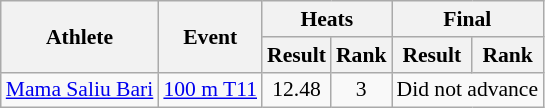<table class="wikitable" style="font-size:90%; text-align:center">
<tr>
<th rowspan="2">Athlete</th>
<th rowspan="2">Event</th>
<th colspan="2">Heats</th>
<th colspan="2">Final</th>
</tr>
<tr>
<th>Result</th>
<th>Rank</th>
<th>Result</th>
<th>Rank</th>
</tr>
<tr>
<td align="left"><a href='#'>Mama Saliu Bari</a></td>
<td align="left"><a href='#'>100 m T11</a></td>
<td>12.48 </td>
<td>3</td>
<td colspan=2>Did not advance</td>
</tr>
</table>
